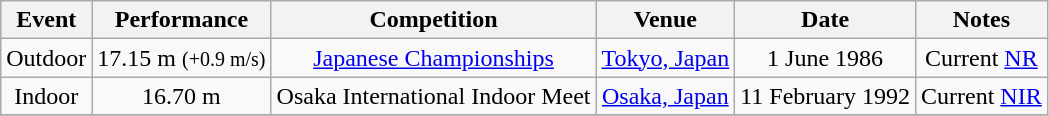<table class="wikitable" style=text-align:center>
<tr>
<th>Event</th>
<th>Performance</th>
<th>Competition</th>
<th>Venue</th>
<th>Date</th>
<th>Notes</th>
</tr>
<tr>
<td>Outdoor</td>
<td>17.15 m <small>(+0.9 m/s)</small></td>
<td><a href='#'>Japanese Championships</a></td>
<td><a href='#'>Tokyo, Japan</a></td>
<td>1 June 1986</td>
<td>Current <a href='#'>NR</a></td>
</tr>
<tr>
<td>Indoor</td>
<td>16.70 m</td>
<td>Osaka International Indoor Meet</td>
<td><a href='#'>Osaka, Japan</a></td>
<td>11 February 1992</td>
<td>Current <a href='#'>NIR</a></td>
</tr>
<tr>
</tr>
</table>
